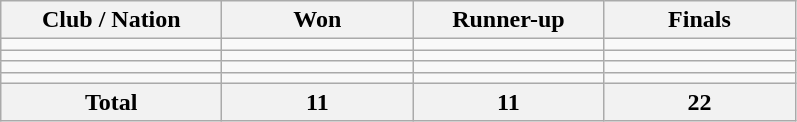<table class="wikitable sortable">
<tr>
<th width="140">Club / Nation</th>
<th width="120">Won</th>
<th width="120">Runner-up</th>
<th width="120">Finals</th>
</tr>
<tr>
<td></td>
<td></td>
<td></td>
<td></td>
</tr>
<tr>
<td></td>
<td></td>
<td></td>
<td></td>
</tr>
<tr>
<td></td>
<td></td>
<td></td>
<td></td>
</tr>
<tr>
<td></td>
<td></td>
<td></td>
<td></td>
</tr>
<tr>
<th>Total</th>
<th>11</th>
<th>11</th>
<th>22</th>
</tr>
</table>
